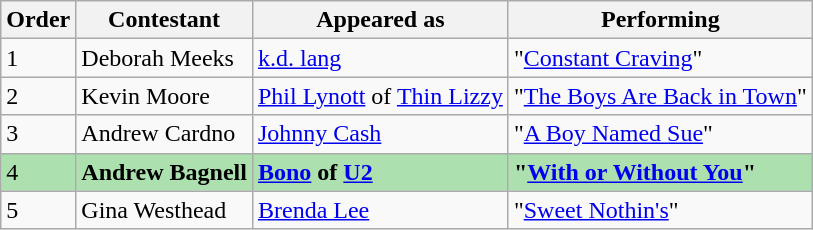<table class="wikitable">
<tr>
<th>Order</th>
<th>Contestant</th>
<th>Appeared as</th>
<th>Performing</th>
</tr>
<tr>
<td>1</td>
<td>Deborah Meeks</td>
<td><a href='#'>k.d. lang</a></td>
<td>"<a href='#'>Constant Craving</a>"</td>
</tr>
<tr>
<td>2</td>
<td>Kevin Moore</td>
<td><a href='#'>Phil Lynott</a> of <a href='#'>Thin Lizzy</a></td>
<td>"<a href='#'>The Boys Are Back in Town</a>"</td>
</tr>
<tr>
<td>3</td>
<td>Andrew Cardno</td>
<td><a href='#'>Johnny Cash</a></td>
<td>"<a href='#'>A Boy Named Sue</a>"</td>
</tr>
<tr style="background:#ACE1AF;">
<td>4</td>
<td><strong>Andrew Bagnell</strong></td>
<td><strong><a href='#'>Bono</a> of <a href='#'>U2</a></strong></td>
<td><strong>"<a href='#'>With or Without You</a>"</strong></td>
</tr>
<tr>
<td>5</td>
<td>Gina Westhead</td>
<td><a href='#'>Brenda Lee</a></td>
<td>"<a href='#'>Sweet Nothin's</a>"</td>
</tr>
</table>
